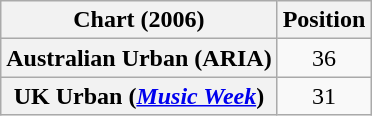<table class="wikitable plainrowheaders" style="text-align:center">
<tr>
<th>Chart (2006)</th>
<th>Position</th>
</tr>
<tr>
<th scope="row">Australian Urban (ARIA)</th>
<td>36</td>
</tr>
<tr>
<th scope="row">UK Urban (<em><a href='#'>Music Week</a></em>)</th>
<td>31</td>
</tr>
</table>
